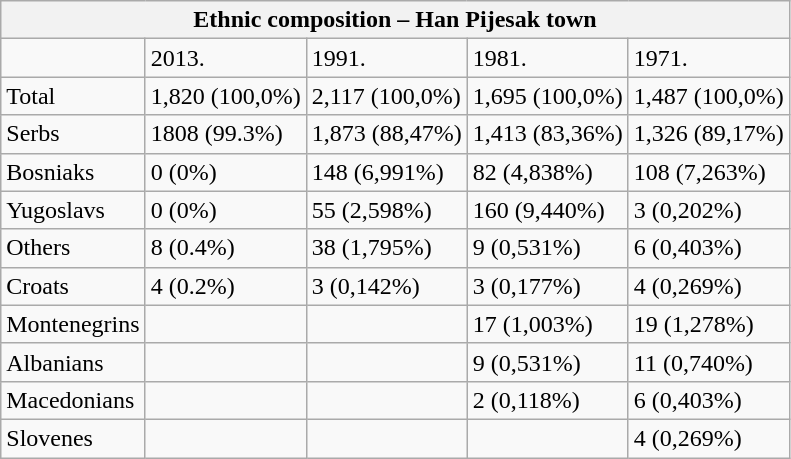<table class="wikitable">
<tr>
<th colspan="8">Ethnic composition – Han Pijesak town</th>
</tr>
<tr>
<td></td>
<td>2013.</td>
<td>1991.</td>
<td>1981.</td>
<td>1971.</td>
</tr>
<tr>
<td>Total</td>
<td>1,820 (100,0%)</td>
<td>2,117 (100,0%)</td>
<td>1,695 (100,0%)</td>
<td>1,487 (100,0%)</td>
</tr>
<tr>
<td>Serbs</td>
<td>1808 (99.3%)</td>
<td>1,873 (88,47%)</td>
<td>1,413 (83,36%)</td>
<td>1,326 (89,17%)</td>
</tr>
<tr>
<td>Bosniaks</td>
<td>0 (0%)</td>
<td>148 (6,991%)</td>
<td>82 (4,838%)</td>
<td>108 (7,263%)</td>
</tr>
<tr>
<td>Yugoslavs</td>
<td>0 (0%)</td>
<td>55 (2,598%)</td>
<td>160 (9,440%)</td>
<td>3 (0,202%)</td>
</tr>
<tr>
<td>Others</td>
<td>8 (0.4%)</td>
<td>38 (1,795%)</td>
<td>9 (0,531%)</td>
<td>6 (0,403%)</td>
</tr>
<tr>
<td>Croats</td>
<td>4 (0.2%)</td>
<td>3 (0,142%)</td>
<td>3 (0,177%)</td>
<td>4 (0,269%)</td>
</tr>
<tr>
<td>Montenegrins</td>
<td></td>
<td></td>
<td>17 (1,003%)</td>
<td>19 (1,278%)</td>
</tr>
<tr>
<td>Albanians</td>
<td></td>
<td></td>
<td>9 (0,531%)</td>
<td>11 (0,740%)</td>
</tr>
<tr>
<td>Macedonians</td>
<td></td>
<td></td>
<td>2 (0,118%)</td>
<td>6 (0,403%)</td>
</tr>
<tr>
<td>Slovenes</td>
<td></td>
<td></td>
<td></td>
<td>4 (0,269%)</td>
</tr>
</table>
